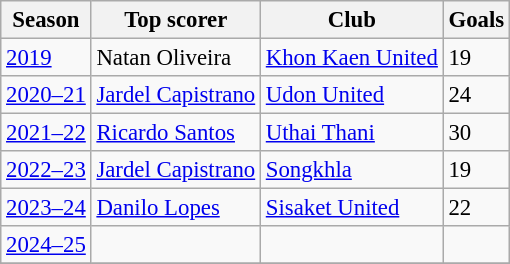<table class="wikitable alternate" style="font-size: 95%">
<tr>
<th>Season</th>
<th>Top scorer</th>
<th>Club</th>
<th>Goals</th>
</tr>
<tr>
<td><a href='#'>2019</a></td>
<td> Natan Oliveira</td>
<td><a href='#'>Khon Kaen United</a></td>
<td>19</td>
</tr>
<tr>
<td><a href='#'>2020–21</a></td>
<td> <a href='#'>Jardel Capistrano</a></td>
<td><a href='#'>Udon United</a></td>
<td>24</td>
</tr>
<tr>
<td><a href='#'>2021–22</a></td>
<td> <a href='#'>Ricardo Santos</a></td>
<td><a href='#'>Uthai Thani</a></td>
<td>30</td>
</tr>
<tr>
<td><a href='#'>2022–23</a></td>
<td> <a href='#'>Jardel Capistrano</a></td>
<td><a href='#'>Songkhla</a></td>
<td>19</td>
</tr>
<tr>
<td><a href='#'>2023–24</a></td>
<td> <a href='#'>Danilo Lopes</a></td>
<td><a href='#'>Sisaket United</a></td>
<td>22</td>
</tr>
<tr>
<td><a href='#'>2024–25</a></td>
<td></td>
<td></td>
<td></td>
</tr>
<tr>
</tr>
</table>
